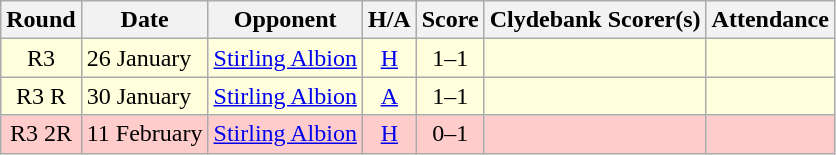<table class="wikitable" style="text-align:center">
<tr>
<th>Round</th>
<th>Date</th>
<th>Opponent</th>
<th>H/A</th>
<th>Score</th>
<th>Clydebank Scorer(s)</th>
<th>Attendance</th>
</tr>
<tr bgcolor=#FFFFDD>
<td>R3</td>
<td align=left>26 January</td>
<td align=left><a href='#'>Stirling Albion</a></td>
<td><a href='#'>H</a></td>
<td>1–1</td>
<td align=left></td>
<td></td>
</tr>
<tr bgcolor=#FFFFDD>
<td>R3 R</td>
<td align=left>30 January</td>
<td align=left><a href='#'>Stirling Albion</a></td>
<td><a href='#'>A</a></td>
<td>1–1</td>
<td align=left></td>
<td></td>
</tr>
<tr bgcolor=#FFCCCC>
<td>R3 2R</td>
<td align=left>11 February</td>
<td align=left><a href='#'>Stirling Albion</a></td>
<td><a href='#'>H</a></td>
<td>0–1</td>
<td align=left></td>
<td></td>
</tr>
</table>
